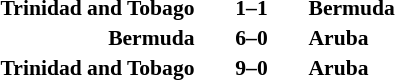<table width=100% cellspacing=1 style=font-size:90%>
<tr>
<th width=120></th>
<th width=250></th>
<th width=70></th>
<th width=250></th>
<th></th>
</tr>
<tr>
<td align=right></td>
<td align=right><strong>Trinidad and Tobago</strong></td>
<td align=center><strong>1–1</strong></td>
<td><strong>Bermuda</strong></td>
</tr>
<tr>
<td align=right></td>
<td align=right><strong>Bermuda</strong></td>
<td align=center><strong>6–0</strong></td>
<td><strong>Aruba</strong></td>
</tr>
<tr>
<td align=right></td>
<td align=right><strong>Trinidad and Tobago</strong></td>
<td align=center><strong>9–0</strong></td>
<td><strong>Aruba</strong></td>
</tr>
<tr>
</tr>
</table>
